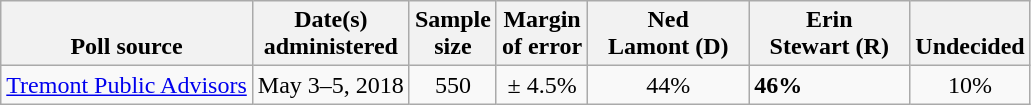<table class="wikitable">
<tr valign=bottom>
<th>Poll source</th>
<th>Date(s)<br>administered</th>
<th>Sample<br>size</th>
<th>Margin<br>of error</th>
<th style="width:100px;">Ned<br>Lamont (D)</th>
<th style="width:100px;">Erin<br>Stewart (R)</th>
<th>Undecided</th>
</tr>
<tr>
<td><a href='#'>Tremont Public Advisors</a></td>
<td align=center>May 3–5, 2018</td>
<td align=center>550</td>
<td align=center>± 4.5%</td>
<td align=center>44%</td>
<td><strong>46%</strong></td>
<td align=center>10%</td>
</tr>
</table>
